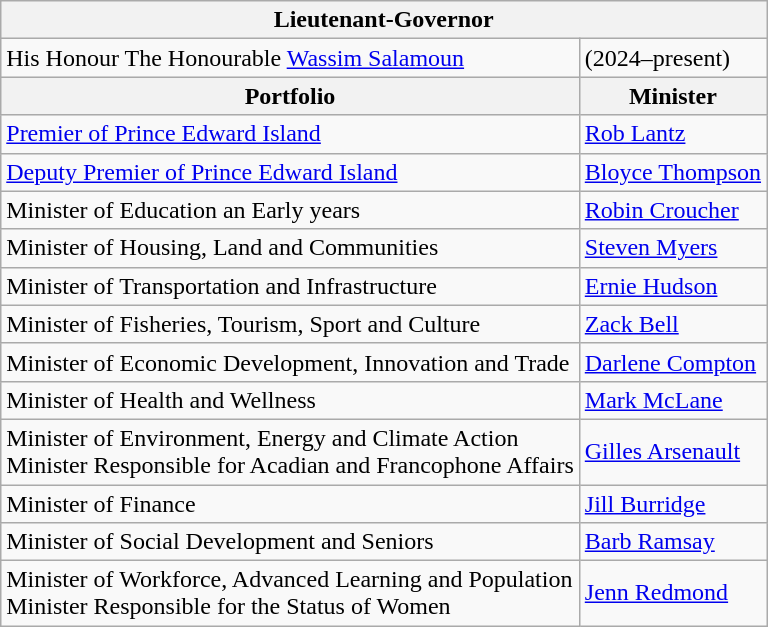<table class="wikitable">
<tr>
<th colspan=2>Lieutenant-Governor</th>
</tr>
<tr>
<td colspan=1>His Honour The Honourable <a href='#'>Wassim Salamoun</a></td>
<td>(2024–present)</td>
</tr>
<tr>
<th>Portfolio</th>
<th>Minister</th>
</tr>
<tr>
<td><a href='#'>Premier of Prince Edward Island</a><br></td>
<td><a href='#'>Rob Lantz</a></td>
</tr>
<tr>
<td><a href='#'>Deputy Premier of Prince Edward Island</a><br></td>
<td><a href='#'>Bloyce Thompson</a></td>
</tr>
<tr>
<td>Minister of Education an Early years</td>
<td><a href='#'>Robin Croucher</a></td>
</tr>
<tr>
<td>Minister of Housing, Land and Communities</td>
<td><a href='#'>Steven Myers</a></td>
</tr>
<tr>
<td>Minister of Transportation and Infrastructure</td>
<td><a href='#'>Ernie Hudson</a></td>
</tr>
<tr>
<td>Minister of Fisheries, Tourism, Sport and Culture</td>
<td><a href='#'>Zack Bell</a></td>
</tr>
<tr>
<td>Minister of Economic Development, Innovation and Trade</td>
<td><a href='#'>Darlene Compton</a></td>
</tr>
<tr>
<td>Minister of Health and Wellness</td>
<td><a href='#'>Mark McLane</a></td>
</tr>
<tr>
<td>Minister of Environment, Energy and Climate Action<br>Minister Responsible for Acadian and Francophone Affairs</td>
<td><a href='#'>Gilles Arsenault</a></td>
</tr>
<tr>
<td>Minister of Finance</td>
<td><a href='#'>Jill Burridge</a></td>
</tr>
<tr>
<td>Minister of Social Development and Seniors</td>
<td><a href='#'>Barb Ramsay</a></td>
</tr>
<tr>
<td>Minister of Workforce, Advanced Learning and Population<br>Minister Responsible for the Status of Women</td>
<td><a href='#'>Jenn Redmond</a></td>
</tr>
</table>
